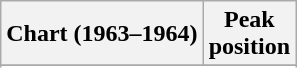<table class="wikitable sortable">
<tr>
<th align="left">Chart (1963–1964)</th>
<th align="center">Peak<br>position</th>
</tr>
<tr>
</tr>
<tr>
</tr>
</table>
